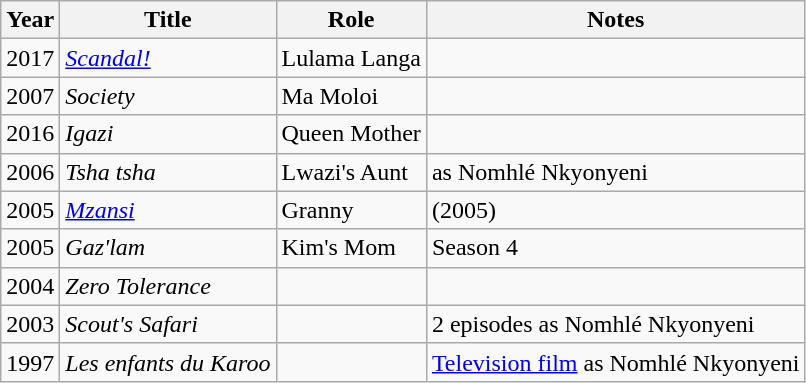<table class="wikitable sortable">
<tr>
<th>Year</th>
<th>Title</th>
<th>Role</th>
<th>Notes</th>
</tr>
<tr>
<td>2017</td>
<td><em><a href='#'>Scandal!</a></em></td>
<td>Lulama Langa</td>
<td></td>
</tr>
<tr>
<td>2007</td>
<td><em>Society</em></td>
<td>Ma Moloi</td>
<td></td>
</tr>
<tr>
<td>2016</td>
<td><em>Igazi</em></td>
<td>Queen Mother</td>
<td></td>
</tr>
<tr>
<td>2006</td>
<td><em>Tsha tsha</em></td>
<td>Lwazi's Aunt</td>
<td>as Nomhlé Nkyonyeni</td>
</tr>
<tr>
<td>2005</td>
<td><em><a href='#'>Mzansi</a></em></td>
<td>Granny</td>
<td>(2005)</td>
</tr>
<tr>
<td>2005</td>
<td><em>Gaz'lam</em></td>
<td>Kim's Mom</td>
<td>Season 4</td>
</tr>
<tr>
<td>2004</td>
<td><em>Zero Tolerance</em></td>
<td></td>
<td></td>
</tr>
<tr>
<td>2003</td>
<td><em>Scout's Safari</em></td>
<td></td>
<td>2 episodes as Nomhlé Nkyonyeni</td>
</tr>
<tr>
<td>1997</td>
<td><em>Les enfants du Karoo</em></td>
<td></td>
<td><a href='#'>Television film</a> as Nomhlé Nkyonyeni</td>
</tr>
</table>
